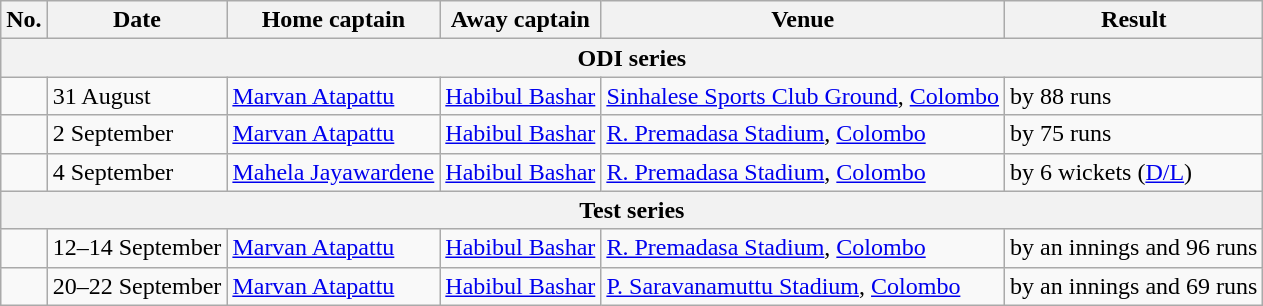<table class="wikitable">
<tr>
<th>No.</th>
<th>Date</th>
<th>Home captain</th>
<th>Away captain</th>
<th>Venue</th>
<th>Result</th>
</tr>
<tr>
<th colspan="6">ODI series</th>
</tr>
<tr>
<td></td>
<td>31 August</td>
<td><a href='#'>Marvan Atapattu</a></td>
<td><a href='#'>Habibul Bashar</a></td>
<td><a href='#'>Sinhalese Sports Club Ground</a>, <a href='#'>Colombo</a></td>
<td> by 88 runs</td>
</tr>
<tr>
<td></td>
<td>2 September</td>
<td><a href='#'>Marvan Atapattu</a></td>
<td><a href='#'>Habibul Bashar</a></td>
<td><a href='#'>R. Premadasa Stadium</a>, <a href='#'>Colombo</a></td>
<td> by 75 runs</td>
</tr>
<tr>
<td></td>
<td>4 September</td>
<td><a href='#'>Mahela Jayawardene</a></td>
<td><a href='#'>Habibul Bashar</a></td>
<td><a href='#'>R. Premadasa Stadium</a>, <a href='#'>Colombo</a></td>
<td> by 6 wickets (<a href='#'>D/L</a>)</td>
</tr>
<tr>
<th colspan="6" style="text-align:center;">Test series</th>
</tr>
<tr>
<td></td>
<td>12–14 September</td>
<td><a href='#'>Marvan Atapattu</a></td>
<td><a href='#'>Habibul Bashar</a></td>
<td><a href='#'>R. Premadasa Stadium</a>, <a href='#'>Colombo</a></td>
<td> by an innings and 96 runs</td>
</tr>
<tr>
<td></td>
<td>20–22 September</td>
<td><a href='#'>Marvan Atapattu</a></td>
<td><a href='#'>Habibul Bashar</a></td>
<td><a href='#'>P. Saravanamuttu Stadium</a>, <a href='#'>Colombo</a></td>
<td> by an innings and 69 runs</td>
</tr>
</table>
